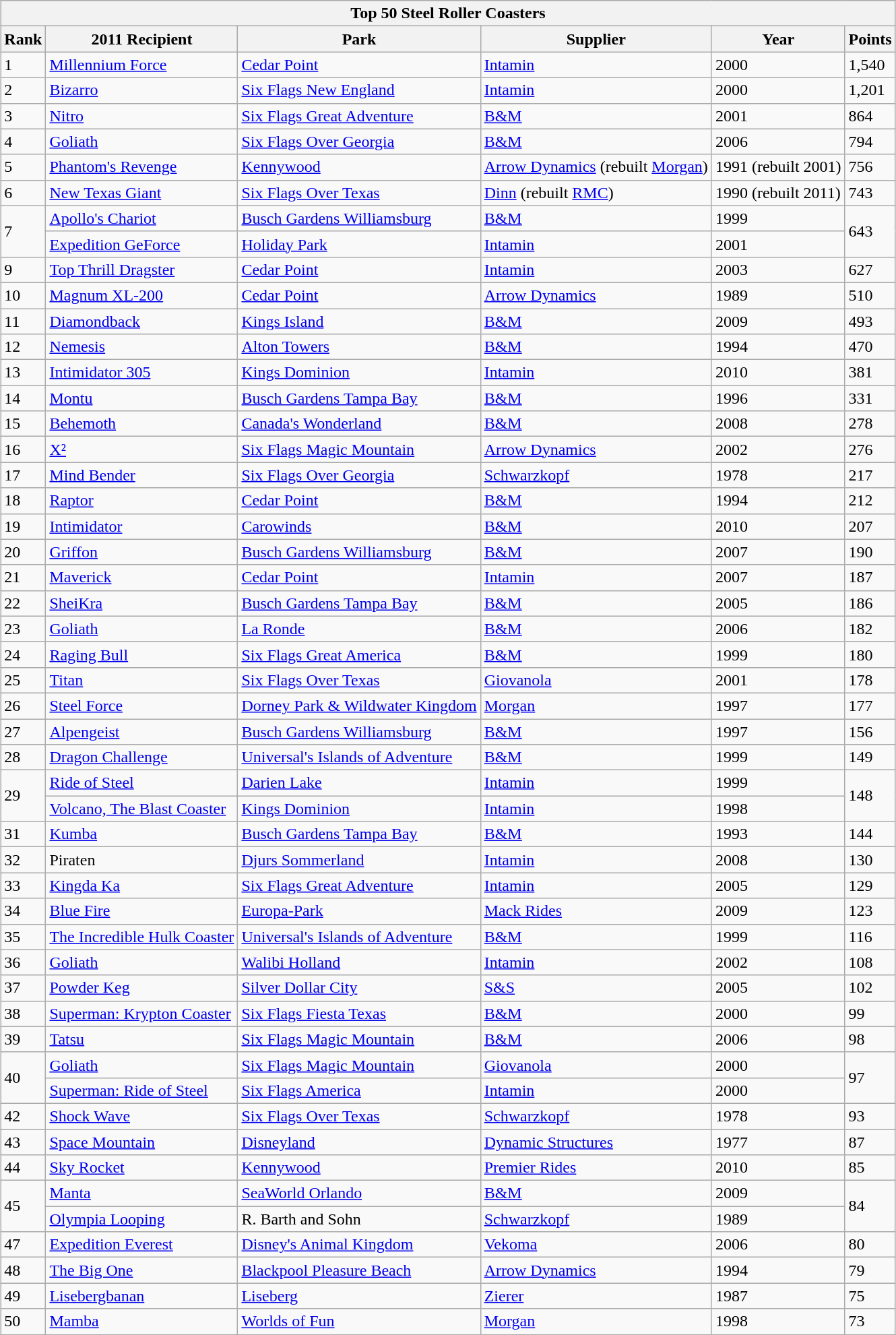<table class="wikitable" style="margin:1em auto;">
<tr>
<th colspan="500"><strong>Top 50 Steel Roller Coasters</strong></th>
</tr>
<tr>
<th>Rank</th>
<th>2011 Recipient</th>
<th>Park</th>
<th>Supplier</th>
<th>Year</th>
<th>Points</th>
</tr>
<tr>
<td>1</td>
<td><a href='#'>Millennium Force</a></td>
<td><a href='#'>Cedar Point</a></td>
<td><a href='#'>Intamin</a></td>
<td>2000</td>
<td>1,540</td>
</tr>
<tr>
<td>2</td>
<td><a href='#'>Bizarro</a></td>
<td><a href='#'>Six Flags New England</a></td>
<td><a href='#'>Intamin</a></td>
<td>2000</td>
<td>1,201</td>
</tr>
<tr>
<td>3</td>
<td><a href='#'>Nitro</a></td>
<td><a href='#'>Six Flags Great Adventure</a></td>
<td><a href='#'>B&M</a></td>
<td>2001</td>
<td>864</td>
</tr>
<tr>
<td>4</td>
<td><a href='#'>Goliath</a></td>
<td><a href='#'>Six Flags Over Georgia</a></td>
<td><a href='#'>B&M</a></td>
<td>2006</td>
<td>794</td>
</tr>
<tr>
<td>5</td>
<td><a href='#'>Phantom's Revenge</a></td>
<td><a href='#'>Kennywood</a></td>
<td><a href='#'>Arrow Dynamics</a> (rebuilt <a href='#'>Morgan</a>)</td>
<td>1991 (rebuilt 2001)</td>
<td>756</td>
</tr>
<tr>
<td>6</td>
<td><a href='#'>New Texas Giant</a></td>
<td><a href='#'>Six Flags Over Texas</a></td>
<td><a href='#'>Dinn</a> (rebuilt <a href='#'>RMC</a>)</td>
<td>1990 (rebuilt 2011)</td>
<td>743</td>
</tr>
<tr>
<td rowspan="2">7</td>
<td><a href='#'>Apollo's Chariot</a></td>
<td><a href='#'>Busch Gardens Williamsburg</a></td>
<td><a href='#'>B&M</a></td>
<td>1999</td>
<td rowspan="2">643</td>
</tr>
<tr>
<td><a href='#'>Expedition GeForce</a></td>
<td><a href='#'>Holiday Park</a></td>
<td><a href='#'>Intamin</a></td>
<td>2001</td>
</tr>
<tr>
<td>9</td>
<td><a href='#'>Top Thrill Dragster</a></td>
<td><a href='#'>Cedar Point</a></td>
<td><a href='#'>Intamin</a></td>
<td>2003</td>
<td>627</td>
</tr>
<tr>
<td>10</td>
<td><a href='#'>Magnum XL-200</a></td>
<td><a href='#'>Cedar Point</a></td>
<td><a href='#'>Arrow Dynamics</a></td>
<td>1989</td>
<td>510</td>
</tr>
<tr>
<td>11</td>
<td><a href='#'>Diamondback</a></td>
<td><a href='#'>Kings Island</a></td>
<td><a href='#'>B&M</a></td>
<td>2009</td>
<td>493</td>
</tr>
<tr>
<td>12</td>
<td><a href='#'>Nemesis</a></td>
<td><a href='#'>Alton Towers</a></td>
<td><a href='#'>B&M</a></td>
<td>1994</td>
<td>470</td>
</tr>
<tr>
<td>13</td>
<td><a href='#'>Intimidator 305</a></td>
<td><a href='#'>Kings Dominion</a></td>
<td><a href='#'>Intamin</a></td>
<td>2010</td>
<td>381</td>
</tr>
<tr>
<td>14</td>
<td><a href='#'>Montu</a></td>
<td><a href='#'>Busch Gardens Tampa Bay</a></td>
<td><a href='#'>B&M</a></td>
<td>1996</td>
<td>331</td>
</tr>
<tr>
<td>15</td>
<td><a href='#'>Behemoth</a></td>
<td><a href='#'>Canada's Wonderland</a></td>
<td><a href='#'>B&M</a></td>
<td>2008</td>
<td>278</td>
</tr>
<tr>
<td>16</td>
<td><a href='#'>X²</a></td>
<td><a href='#'>Six Flags Magic Mountain</a></td>
<td><a href='#'>Arrow Dynamics</a></td>
<td>2002</td>
<td>276</td>
</tr>
<tr>
<td>17</td>
<td><a href='#'>Mind Bender</a></td>
<td><a href='#'>Six Flags Over Georgia</a></td>
<td><a href='#'>Schwarzkopf</a></td>
<td>1978</td>
<td>217</td>
</tr>
<tr>
<td>18</td>
<td><a href='#'>Raptor</a></td>
<td><a href='#'>Cedar Point</a></td>
<td><a href='#'>B&M</a></td>
<td>1994</td>
<td>212</td>
</tr>
<tr>
<td>19</td>
<td><a href='#'>Intimidator</a></td>
<td><a href='#'>Carowinds</a></td>
<td><a href='#'>B&M</a></td>
<td>2010</td>
<td>207</td>
</tr>
<tr>
<td>20</td>
<td><a href='#'>Griffon</a></td>
<td><a href='#'>Busch Gardens Williamsburg</a></td>
<td><a href='#'>B&M</a></td>
<td>2007</td>
<td>190</td>
</tr>
<tr>
<td>21</td>
<td><a href='#'>Maverick</a></td>
<td><a href='#'>Cedar Point</a></td>
<td><a href='#'>Intamin</a></td>
<td>2007</td>
<td>187</td>
</tr>
<tr>
<td>22</td>
<td><a href='#'>SheiKra</a></td>
<td><a href='#'>Busch Gardens Tampa Bay</a></td>
<td><a href='#'>B&M</a></td>
<td>2005</td>
<td>186</td>
</tr>
<tr>
<td>23</td>
<td><a href='#'>Goliath</a></td>
<td><a href='#'>La Ronde</a></td>
<td><a href='#'>B&M</a></td>
<td>2006</td>
<td>182</td>
</tr>
<tr>
<td>24</td>
<td><a href='#'>Raging Bull</a></td>
<td><a href='#'>Six Flags Great America</a></td>
<td><a href='#'>B&M</a></td>
<td>1999</td>
<td>180</td>
</tr>
<tr>
<td>25</td>
<td><a href='#'>Titan</a></td>
<td><a href='#'>Six Flags Over Texas</a></td>
<td><a href='#'>Giovanola</a></td>
<td>2001</td>
<td>178</td>
</tr>
<tr>
<td>26</td>
<td><a href='#'>Steel Force</a></td>
<td><a href='#'>Dorney Park & Wildwater Kingdom</a></td>
<td><a href='#'>Morgan</a></td>
<td>1997</td>
<td>177</td>
</tr>
<tr>
<td>27</td>
<td><a href='#'>Alpengeist</a></td>
<td><a href='#'>Busch Gardens Williamsburg</a></td>
<td><a href='#'>B&M</a></td>
<td>1997</td>
<td>156</td>
</tr>
<tr>
<td>28</td>
<td><a href='#'>Dragon Challenge</a></td>
<td><a href='#'>Universal's Islands of Adventure</a></td>
<td><a href='#'>B&M</a></td>
<td>1999</td>
<td>149</td>
</tr>
<tr>
<td rowspan="2">29</td>
<td><a href='#'>Ride of Steel</a></td>
<td><a href='#'>Darien Lake</a></td>
<td><a href='#'>Intamin</a></td>
<td>1999</td>
<td rowspan="2">148</td>
</tr>
<tr>
<td><a href='#'>Volcano, The Blast Coaster</a></td>
<td><a href='#'>Kings Dominion</a></td>
<td><a href='#'>Intamin</a></td>
<td>1998</td>
</tr>
<tr>
<td>31</td>
<td><a href='#'>Kumba</a></td>
<td><a href='#'>Busch Gardens Tampa Bay</a></td>
<td><a href='#'>B&M</a></td>
<td>1993</td>
<td>144</td>
</tr>
<tr>
<td>32</td>
<td>Piraten</td>
<td><a href='#'>Djurs Sommerland</a></td>
<td><a href='#'>Intamin</a></td>
<td>2008</td>
<td>130</td>
</tr>
<tr>
<td>33</td>
<td><a href='#'>Kingda Ka</a></td>
<td><a href='#'>Six Flags Great Adventure</a></td>
<td><a href='#'>Intamin</a></td>
<td>2005</td>
<td>129</td>
</tr>
<tr>
<td>34</td>
<td><a href='#'>Blue Fire</a></td>
<td><a href='#'>Europa-Park</a></td>
<td><a href='#'>Mack Rides</a></td>
<td>2009</td>
<td>123</td>
</tr>
<tr>
<td>35</td>
<td><a href='#'>The Incredible Hulk Coaster</a></td>
<td><a href='#'>Universal's Islands of Adventure</a></td>
<td><a href='#'>B&M</a></td>
<td>1999</td>
<td>116</td>
</tr>
<tr>
<td>36</td>
<td><a href='#'>Goliath</a></td>
<td><a href='#'>Walibi Holland</a></td>
<td><a href='#'>Intamin</a></td>
<td>2002</td>
<td>108</td>
</tr>
<tr>
<td>37</td>
<td><a href='#'>Powder Keg</a></td>
<td><a href='#'>Silver Dollar City</a></td>
<td><a href='#'>S&S</a></td>
<td>2005</td>
<td>102</td>
</tr>
<tr>
<td>38</td>
<td><a href='#'>Superman: Krypton Coaster</a></td>
<td><a href='#'>Six Flags Fiesta Texas</a></td>
<td><a href='#'>B&M</a></td>
<td>2000</td>
<td>99</td>
</tr>
<tr>
<td>39</td>
<td><a href='#'>Tatsu</a></td>
<td><a href='#'>Six Flags Magic Mountain</a></td>
<td><a href='#'>B&M</a></td>
<td>2006</td>
<td>98</td>
</tr>
<tr>
<td rowspan="2">40</td>
<td><a href='#'>Goliath</a></td>
<td><a href='#'>Six Flags Magic Mountain</a></td>
<td><a href='#'>Giovanola</a></td>
<td>2000</td>
<td rowspan="2">97</td>
</tr>
<tr>
<td><a href='#'>Superman: Ride of Steel</a></td>
<td><a href='#'>Six Flags America</a></td>
<td><a href='#'>Intamin</a></td>
<td>2000</td>
</tr>
<tr>
<td>42</td>
<td><a href='#'>Shock Wave</a></td>
<td><a href='#'>Six Flags Over Texas</a></td>
<td><a href='#'>Schwarzkopf</a></td>
<td>1978</td>
<td>93</td>
</tr>
<tr>
<td>43</td>
<td><a href='#'>Space Mountain</a></td>
<td><a href='#'>Disneyland</a></td>
<td><a href='#'>Dynamic Structures</a></td>
<td>1977</td>
<td>87</td>
</tr>
<tr>
<td>44</td>
<td><a href='#'>Sky Rocket</a></td>
<td><a href='#'>Kennywood</a></td>
<td><a href='#'>Premier Rides</a></td>
<td>2010</td>
<td>85</td>
</tr>
<tr>
<td rowspan="2">45</td>
<td><a href='#'>Manta</a></td>
<td><a href='#'>SeaWorld Orlando</a></td>
<td><a href='#'>B&M</a></td>
<td>2009</td>
<td rowspan="2">84</td>
</tr>
<tr>
<td><a href='#'>Olympia Looping</a></td>
<td>R. Barth and Sohn</td>
<td><a href='#'>Schwarzkopf</a></td>
<td>1989</td>
</tr>
<tr>
<td>47</td>
<td><a href='#'>Expedition Everest</a></td>
<td><a href='#'>Disney's Animal Kingdom</a></td>
<td><a href='#'>Vekoma</a></td>
<td>2006</td>
<td>80</td>
</tr>
<tr>
<td>48</td>
<td><a href='#'>The Big One</a></td>
<td><a href='#'>Blackpool Pleasure Beach</a></td>
<td><a href='#'>Arrow Dynamics</a></td>
<td>1994</td>
<td>79</td>
</tr>
<tr>
<td>49</td>
<td><a href='#'>Lisebergbanan</a></td>
<td><a href='#'>Liseberg</a></td>
<td><a href='#'>Zierer</a></td>
<td>1987</td>
<td>75</td>
</tr>
<tr>
<td>50</td>
<td><a href='#'>Mamba</a></td>
<td><a href='#'>Worlds of Fun</a></td>
<td><a href='#'>Morgan</a></td>
<td>1998</td>
<td>73</td>
</tr>
</table>
